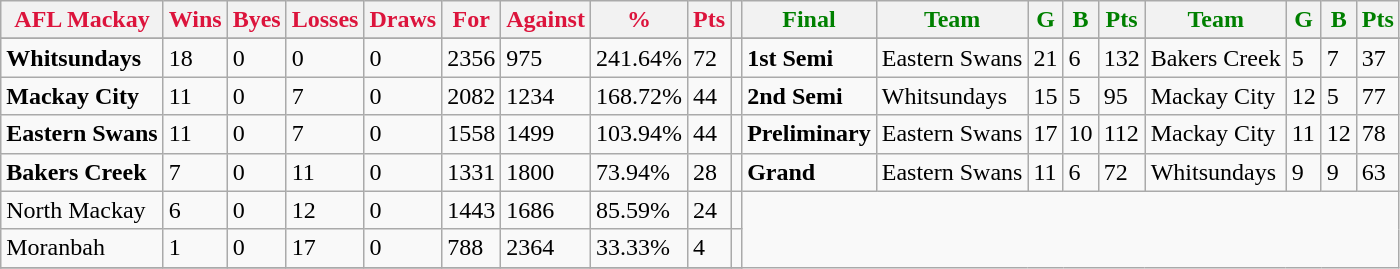<table class="wikitable">
<tr>
<th style="color:crimson">AFL Mackay</th>
<th style="color:crimson">Wins</th>
<th style="color:crimson">Byes</th>
<th style="color:crimson">Losses</th>
<th style="color:crimson">Draws</th>
<th style="color:crimson">For</th>
<th style="color:crimson">Against</th>
<th style="color:crimson">%</th>
<th style="color:crimson">Pts</th>
<th></th>
<th style="color:green">Final</th>
<th style="color:green">Team</th>
<th style="color:green">G</th>
<th style="color:green">B</th>
<th style="color:green">Pts</th>
<th style="color:green">Team</th>
<th style="color:green">G</th>
<th style="color:green">B</th>
<th style="color:green">Pts</th>
</tr>
<tr>
</tr>
<tr>
</tr>
<tr>
<td><strong>	Whitsundays	</strong></td>
<td>18</td>
<td>0</td>
<td>0</td>
<td>0</td>
<td>2356</td>
<td>975</td>
<td>241.64%</td>
<td>72</td>
<td></td>
<td><strong>1st Semi</strong></td>
<td>Eastern Swans</td>
<td>21</td>
<td>6</td>
<td>132</td>
<td>Bakers Creek</td>
<td>5</td>
<td>7</td>
<td>37</td>
</tr>
<tr>
<td><strong>	Mackay City	</strong></td>
<td>11</td>
<td>0</td>
<td>7</td>
<td>0</td>
<td>2082</td>
<td>1234</td>
<td>168.72%</td>
<td>44</td>
<td></td>
<td><strong>2nd Semi</strong></td>
<td>Whitsundays</td>
<td>15</td>
<td>5</td>
<td>95</td>
<td>Mackay City</td>
<td>12</td>
<td>5</td>
<td>77</td>
</tr>
<tr>
<td><strong>	Eastern Swans	</strong></td>
<td>11</td>
<td>0</td>
<td>7</td>
<td>0</td>
<td>1558</td>
<td>1499</td>
<td>103.94%</td>
<td>44</td>
<td></td>
<td><strong>Preliminary</strong></td>
<td>Eastern Swans</td>
<td>17</td>
<td>10</td>
<td>112</td>
<td>Mackay City</td>
<td>11</td>
<td>12</td>
<td>78</td>
</tr>
<tr>
<td><strong>	Bakers Creek	</strong></td>
<td>7</td>
<td>0</td>
<td>11</td>
<td>0</td>
<td>1331</td>
<td>1800</td>
<td>73.94%</td>
<td>28</td>
<td></td>
<td><strong>Grand</strong></td>
<td>Eastern Swans</td>
<td>11</td>
<td>6</td>
<td>72</td>
<td>Whitsundays</td>
<td>9</td>
<td>9</td>
<td>63</td>
</tr>
<tr>
<td>North Mackay</td>
<td>6</td>
<td>0</td>
<td>12</td>
<td>0</td>
<td>1443</td>
<td>1686</td>
<td>85.59%</td>
<td>24</td>
<td></td>
</tr>
<tr>
<td>Moranbah</td>
<td>1</td>
<td>0</td>
<td>17</td>
<td>0</td>
<td>788</td>
<td>2364</td>
<td>33.33%</td>
<td>4</td>
<td></td>
</tr>
<tr>
</tr>
</table>
